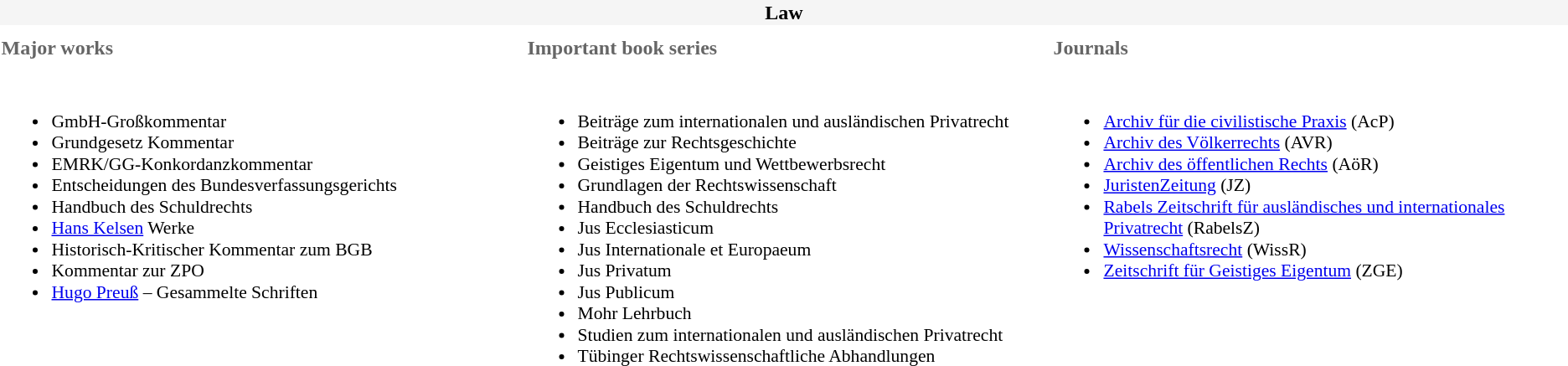<table cellspacing="8">
<tr>
<th colspan="3" style="background:#F5F5F5" style="color:#333333;font-size:120%;border:1px #C0C0C0 solid;">Law</th>
</tr>
<tr align="left" style="color:#666666">
<th width="33%">Major works</th>
<th width="33%">Important book series</th>
<th width="33%">Journals</th>
</tr>
<tr>
<td vAlign="top" style="font-size:90%"><br><ul><li>GmbH-Großkommentar</li><li>Grundgesetz Kommentar</li><li>EMRK/GG-Konkordanzkommentar</li><li>Entscheidungen des Bundesverfassungsgerichts</li><li>Handbuch des Schuldrechts</li><li><a href='#'>Hans Kelsen</a> Werke</li><li>Historisch-Kritischer Kommentar zum BGB</li><li>Kommentar zur ZPO</li><li><a href='#'>Hugo Preuß</a> – Gesammelte Schriften</li></ul></td>
<td vAlign="top" style="font-size:90%"><br><ul><li>Beiträge zum internationalen und ausländischen Privatrecht</li><li>Beiträge zur Rechtsgeschichte</li><li>Geistiges Eigentum und Wettbewerbsrecht</li><li>Grundlagen der Rechtswissenschaft</li><li>Handbuch des Schuldrechts</li><li>Jus Ecclesiasticum</li><li>Jus Internationale et Europaeum</li><li>Jus Privatum</li><li>Jus Publicum</li><li>Mohr Lehrbuch</li><li>Studien zum internationalen und ausländischen Privatrecht</li><li>Tübinger Rechtswissenschaftliche Abhandlungen</li></ul></td>
<td vAlign="top" style="font-size:90%"><br><ul><li><a href='#'>Archiv für die civilistische Praxis</a> (AcP)</li><li><a href='#'>Archiv des Völkerrechts</a> (AVR)</li><li><a href='#'>Archiv des öffentlichen Rechts</a> (AöR)</li><li><a href='#'>JuristenZeitung</a> (JZ)</li><li><a href='#'>Rabels Zeitschrift für ausländisches und internationales Privatrecht</a> (RabelsZ)</li><li><a href='#'>Wissenschaftsrecht</a> (WissR)</li><li><a href='#'>Zeitschrift für Geistiges Eigentum</a> (ZGE)</li></ul></td>
</tr>
</table>
